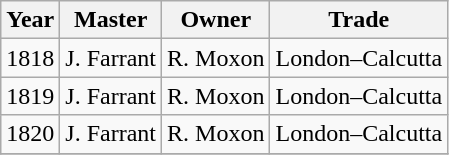<table class="sortable wikitable">
<tr>
<th>Year</th>
<th>Master</th>
<th>Owner</th>
<th>Trade</th>
</tr>
<tr>
<td>1818</td>
<td>J. Farrant</td>
<td>R. Moxon</td>
<td>London–Calcutta</td>
</tr>
<tr>
<td>1819</td>
<td>J. Farrant</td>
<td>R. Moxon</td>
<td>London–Calcutta</td>
</tr>
<tr>
<td>1820</td>
<td>J. Farrant</td>
<td>R. Moxon</td>
<td>London–Calcutta</td>
</tr>
<tr>
</tr>
</table>
